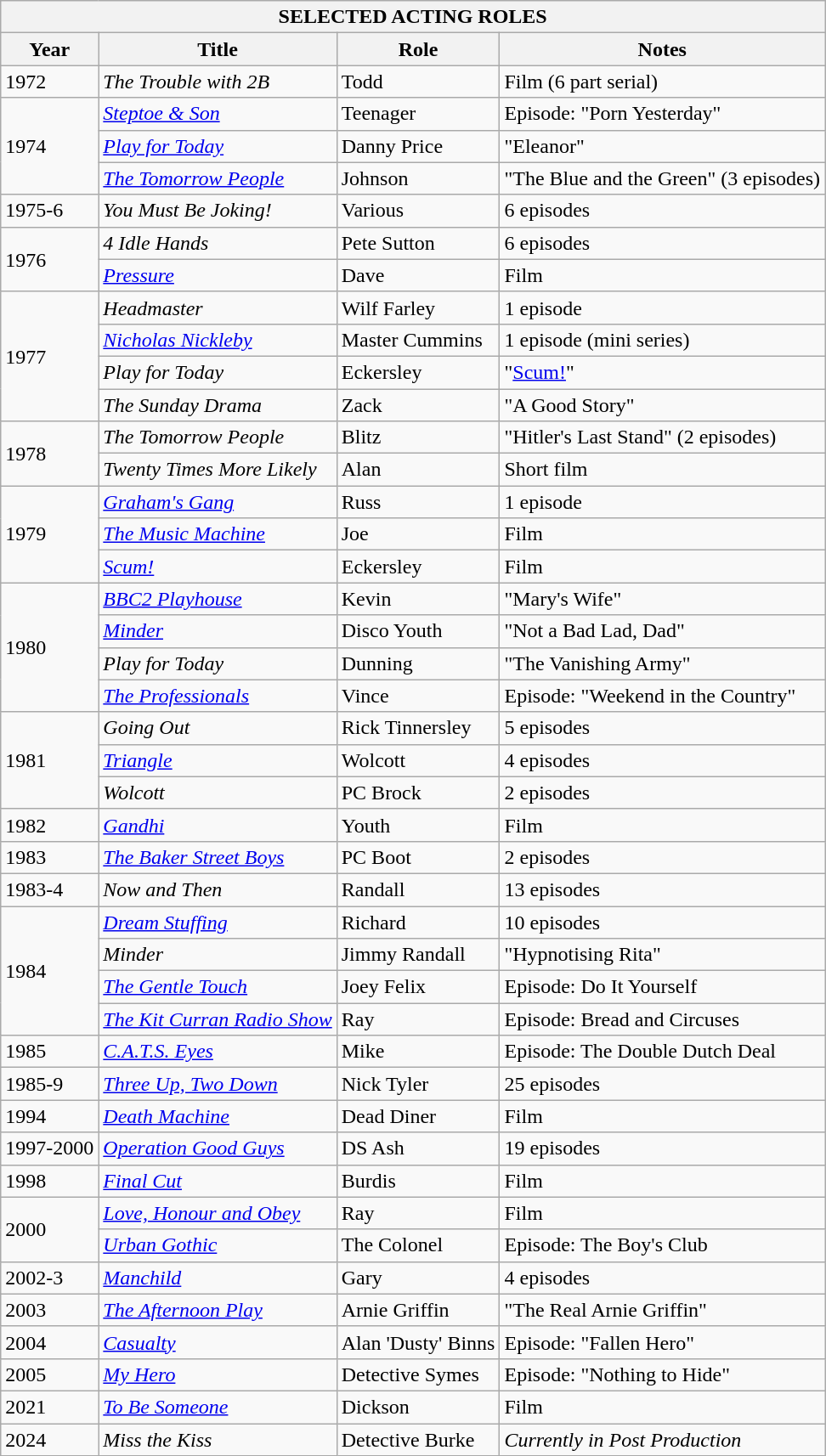<table class="wikitable">
<tr>
<th colspan="4">SELECTED ACTING ROLES</th>
</tr>
<tr>
<th>Year</th>
<th>Title</th>
<th>Role</th>
<th>Notes</th>
</tr>
<tr>
<td>1972</td>
<td><em>The Trouble with 2B</em></td>
<td>Todd</td>
<td>Film (6 part serial)</td>
</tr>
<tr>
<td rowspan="3">1974</td>
<td><em><a href='#'>Steptoe & Son</a></em></td>
<td>Teenager</td>
<td>Episode: "Porn Yesterday"</td>
</tr>
<tr>
<td><em><a href='#'>Play for Today</a></em></td>
<td>Danny Price</td>
<td>"Eleanor"</td>
</tr>
<tr>
<td><em><a href='#'>The Tomorrow People</a></em></td>
<td>Johnson</td>
<td>"The Blue and the Green" (3 episodes)</td>
</tr>
<tr>
<td>1975-6</td>
<td><em>You Must Be Joking!</em></td>
<td>Various</td>
<td>6 episodes</td>
</tr>
<tr>
<td rowspan="2">1976</td>
<td><em>4 Idle Hands</em></td>
<td>Pete Sutton</td>
<td>6 episodes</td>
</tr>
<tr>
<td><em><a href='#'>Pressure</a></em></td>
<td>Dave</td>
<td>Film</td>
</tr>
<tr>
<td rowspan="4">1977</td>
<td><em>Headmaster</em></td>
<td>Wilf Farley</td>
<td>1 episode</td>
</tr>
<tr>
<td><em><a href='#'>Nicholas Nickleby</a></em></td>
<td>Master Cummins</td>
<td>1 episode (mini series)</td>
</tr>
<tr>
<td><em>Play for Today</em></td>
<td>Eckersley</td>
<td>"<a href='#'>Scum!</a>"</td>
</tr>
<tr>
<td><em>The Sunday Drama</em></td>
<td>Zack</td>
<td>"A Good Story"</td>
</tr>
<tr>
<td rowspan="2">1978</td>
<td><em>The Tomorrow People</em></td>
<td>Blitz</td>
<td>"Hitler's Last Stand" (2 episodes)</td>
</tr>
<tr>
<td><em>Twenty Times More Likely</em></td>
<td>Alan</td>
<td>Short film</td>
</tr>
<tr>
<td rowspan="3">1979</td>
<td><em><a href='#'>Graham's Gang</a></em></td>
<td>Russ</td>
<td>1 episode</td>
</tr>
<tr>
<td><em><a href='#'>The Music Machine</a></em></td>
<td>Joe</td>
<td>Film</td>
</tr>
<tr>
<td><em><a href='#'>Scum!</a></em></td>
<td>Eckersley</td>
<td>Film</td>
</tr>
<tr>
<td rowspan="4">1980</td>
<td><em><a href='#'>BBC2 Playhouse</a></em></td>
<td>Kevin</td>
<td>"Mary's Wife"</td>
</tr>
<tr>
<td><em><a href='#'>Minder</a></em></td>
<td>Disco Youth</td>
<td>"Not a Bad Lad, Dad"</td>
</tr>
<tr>
<td><em>Play for Today</em></td>
<td>Dunning</td>
<td>"The Vanishing Army"</td>
</tr>
<tr>
<td><em><a href='#'>The Professionals</a></em></td>
<td>Vince</td>
<td>Episode: "Weekend in the Country"</td>
</tr>
<tr>
<td rowspan="3">1981</td>
<td><em>Going Out</em></td>
<td>Rick Tinnersley</td>
<td>5 episodes</td>
</tr>
<tr>
<td><em><a href='#'>Triangle</a></em></td>
<td>Wolcott</td>
<td>4 episodes</td>
</tr>
<tr>
<td><em>Wolcott</em></td>
<td>PC Brock</td>
<td>2 episodes</td>
</tr>
<tr>
<td>1982</td>
<td><em><a href='#'>Gandhi</a></em></td>
<td>Youth</td>
<td>Film</td>
</tr>
<tr>
<td>1983</td>
<td><em><a href='#'>The Baker Street Boys</a></em></td>
<td>PC Boot</td>
<td>2 episodes</td>
</tr>
<tr>
<td>1983-4</td>
<td><em>Now and Then</em></td>
<td>Randall</td>
<td>13 episodes</td>
</tr>
<tr>
<td rowspan="4">1984</td>
<td><em><a href='#'>Dream Stuffing</a></em></td>
<td>Richard</td>
<td>10 episodes</td>
</tr>
<tr>
<td><em>Minder</em></td>
<td>Jimmy Randall</td>
<td>"Hypnotising Rita"</td>
</tr>
<tr>
<td><em><a href='#'>The Gentle Touch</a></em></td>
<td>Joey Felix</td>
<td>Episode: Do It Yourself</td>
</tr>
<tr>
<td><em><a href='#'>The Kit Curran Radio Show</a></em></td>
<td>Ray</td>
<td>Episode: Bread and Circuses</td>
</tr>
<tr>
<td>1985</td>
<td><em><a href='#'>C.A.T.S. Eyes</a></em></td>
<td>Mike</td>
<td>Episode: The Double Dutch Deal</td>
</tr>
<tr>
<td>1985-9</td>
<td><em><a href='#'>Three Up, Two Down</a></em></td>
<td>Nick Tyler</td>
<td>25 episodes</td>
</tr>
<tr>
<td>1994</td>
<td><em><a href='#'>Death Machine</a></em></td>
<td>Dead Diner</td>
<td>Film</td>
</tr>
<tr>
<td>1997-2000</td>
<td><em><a href='#'>Operation Good Guys</a></em></td>
<td>DS Ash</td>
<td>19 episodes</td>
</tr>
<tr>
<td>1998</td>
<td><em><a href='#'>Final Cut</a></em></td>
<td>Burdis</td>
<td>Film</td>
</tr>
<tr>
<td rowspan="2">2000</td>
<td><em><a href='#'>Love, Honour and Obey</a></em></td>
<td>Ray</td>
<td>Film</td>
</tr>
<tr>
<td><em><a href='#'>Urban Gothic</a></em></td>
<td>The Colonel</td>
<td>Episode: The Boy's Club</td>
</tr>
<tr>
<td>2002-3</td>
<td><em><a href='#'>Manchild</a></em></td>
<td>Gary</td>
<td>4 episodes</td>
</tr>
<tr>
<td>2003</td>
<td><em><a href='#'>The Afternoon Play</a></em></td>
<td>Arnie Griffin</td>
<td>"The Real Arnie Griffin"</td>
</tr>
<tr>
<td>2004</td>
<td><em><a href='#'>Casualty</a></em></td>
<td>Alan 'Dusty' Binns</td>
<td>Episode: "Fallen Hero"</td>
</tr>
<tr>
<td>2005</td>
<td><em><a href='#'>My Hero</a></em></td>
<td>Detective Symes</td>
<td>Episode: "Nothing to Hide"</td>
</tr>
<tr>
<td>2021</td>
<td><em><a href='#'>To Be Someone</a></em></td>
<td>Dickson</td>
<td>Film</td>
</tr>
<tr>
<td>2024</td>
<td><em>Miss the Kiss</em></td>
<td>Detective Burke</td>
<td><em>Currently in Post Production</em></td>
</tr>
</table>
